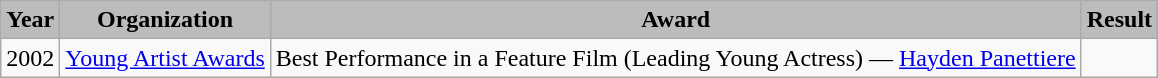<table class="wikitable">
<tr style="background:#b0c4de; text-align:center;">
<th style="background:#bcbcbc;">Year</th>
<th style="background:#bcbcbc;">Organization</th>
<th style="background:#bcbcbc;">Award</th>
<th style="background:#bcbcbc;">Result</th>
</tr>
<tr>
<td>2002</td>
<td><a href='#'>Young Artist Awards</a></td>
<td>Best Performance in a Feature Film (Leading Young Actress) — <a href='#'>Hayden Panettiere</a></td>
<td></td>
</tr>
</table>
